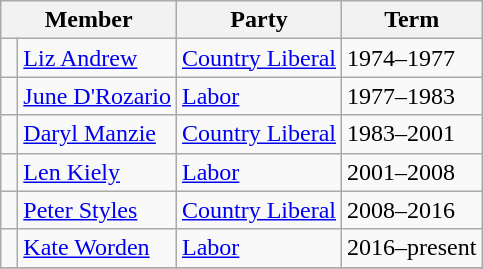<table class="wikitable">
<tr>
<th colspan="2">Member</th>
<th>Party</th>
<th>Term</th>
</tr>
<tr>
<td> </td>
<td><a href='#'>Liz Andrew</a></td>
<td><a href='#'>Country Liberal</a></td>
<td>1974–1977</td>
</tr>
<tr>
<td> </td>
<td><a href='#'>June D'Rozario</a></td>
<td><a href='#'>Labor</a></td>
<td>1977–1983</td>
</tr>
<tr>
<td> </td>
<td><a href='#'>Daryl Manzie</a></td>
<td><a href='#'>Country Liberal</a></td>
<td>1983–2001</td>
</tr>
<tr>
<td> </td>
<td><a href='#'>Len Kiely</a></td>
<td><a href='#'>Labor</a></td>
<td>2001–2008</td>
</tr>
<tr>
<td> </td>
<td><a href='#'>Peter Styles</a></td>
<td><a href='#'>Country Liberal</a></td>
<td>2008–2016</td>
</tr>
<tr>
<td> </td>
<td><a href='#'>Kate Worden</a></td>
<td><a href='#'>Labor</a></td>
<td>2016–present</td>
</tr>
<tr>
</tr>
</table>
